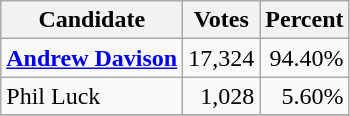<table class="wikitable">
<tr>
<th>Candidate</th>
<th>Votes</th>
<th>Percent</th>
</tr>
<tr>
<td style="font-weight:bold;"><a href='#'>Andrew Davison</a></td>
<td style="text-align:right;">17,324</td>
<td style="text-align:right;">94.40%</td>
</tr>
<tr>
<td>Phil Luck</td>
<td style="text-align:right;">1,028</td>
<td style="text-align:right;">5.60%</td>
</tr>
<tr>
</tr>
</table>
